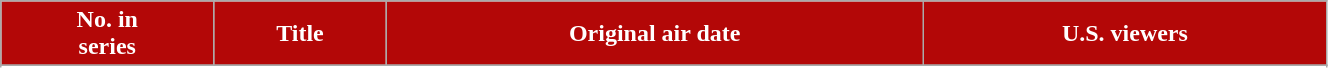<table class="wikitable plainrowheaders" width="70%">
<tr>
<th scope="col" style="background-color: #B30707; color: #FFFFFF;">No. in<br>series</th>
<th scope="col" style="background-color: #B30707; color: #FFFFFF;">Title</th>
<th scope="col" style="background-color: #B30707; color: #FFFFFF;">Original air date</th>
<th scope="col" style="background-color: #B30707; color: #FFFFFF;">U.S. viewers</th>
</tr>
<tr>
</tr>
<tr>
</tr>
</table>
